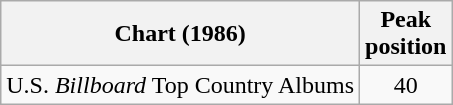<table class="wikitable">
<tr>
<th>Chart (1986)</th>
<th>Peak<br>position</th>
</tr>
<tr>
<td>U.S. <em>Billboard</em> Top Country Albums</td>
<td align="center">40</td>
</tr>
</table>
